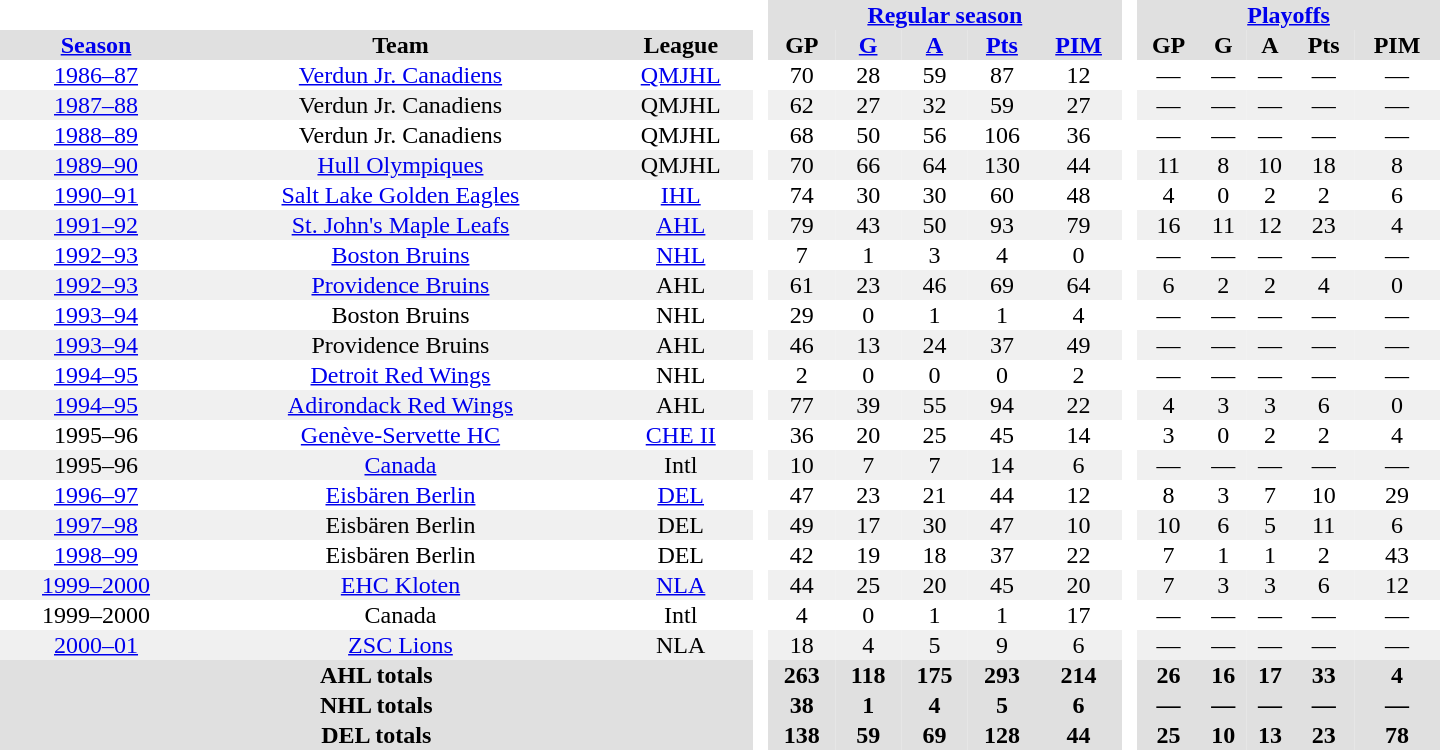<table border="0" cellpadding="1" cellspacing="0" style="text-align:center; width:60em">
<tr bgcolor="#e0e0e0">
<th colspan="3" bgcolor="#ffffff"> </th>
<th rowspan="99" bgcolor="#ffffff"> </th>
<th colspan="5"><a href='#'>Regular season</a></th>
<th rowspan="99" bgcolor="#ffffff"> </th>
<th colspan="5"><a href='#'>Playoffs</a></th>
</tr>
<tr bgcolor="#e0e0e0">
<th><a href='#'>Season</a></th>
<th>Team</th>
<th>League</th>
<th>GP</th>
<th><a href='#'>G</a></th>
<th><a href='#'>A</a></th>
<th><a href='#'>Pts</a></th>
<th><a href='#'>PIM</a></th>
<th>GP</th>
<th>G</th>
<th>A</th>
<th>Pts</th>
<th>PIM</th>
</tr>
<tr>
<td><a href='#'>1986–87</a></td>
<td><a href='#'>Verdun Jr. Canadiens</a></td>
<td><a href='#'>QMJHL</a></td>
<td>70</td>
<td>28</td>
<td>59</td>
<td>87</td>
<td>12</td>
<td>—</td>
<td>—</td>
<td>—</td>
<td>—</td>
<td>—</td>
</tr>
<tr bgcolor="#f0f0f0">
<td><a href='#'>1987–88</a></td>
<td>Verdun Jr. Canadiens</td>
<td>QMJHL</td>
<td>62</td>
<td>27</td>
<td>32</td>
<td>59</td>
<td>27</td>
<td>—</td>
<td>—</td>
<td>—</td>
<td>—</td>
<td>—</td>
</tr>
<tr>
<td><a href='#'>1988–89</a></td>
<td>Verdun Jr. Canadiens</td>
<td>QMJHL</td>
<td>68</td>
<td>50</td>
<td>56</td>
<td>106</td>
<td>36</td>
<td>—</td>
<td>—</td>
<td>—</td>
<td>—</td>
<td>—</td>
</tr>
<tr bgcolor="#f0f0f0">
<td><a href='#'>1989–90</a></td>
<td><a href='#'>Hull Olympiques</a></td>
<td>QMJHL</td>
<td>70</td>
<td>66</td>
<td>64</td>
<td>130</td>
<td>44</td>
<td>11</td>
<td>8</td>
<td>10</td>
<td>18</td>
<td>8</td>
</tr>
<tr>
<td><a href='#'>1990–91</a></td>
<td><a href='#'>Salt Lake Golden Eagles</a></td>
<td><a href='#'>IHL</a></td>
<td>74</td>
<td>30</td>
<td>30</td>
<td>60</td>
<td>48</td>
<td>4</td>
<td>0</td>
<td>2</td>
<td>2</td>
<td>6</td>
</tr>
<tr bgcolor="#f0f0f0">
<td><a href='#'>1991–92</a></td>
<td><a href='#'>St. John's Maple Leafs</a></td>
<td><a href='#'>AHL</a></td>
<td>79</td>
<td>43</td>
<td>50</td>
<td>93</td>
<td>79</td>
<td>16</td>
<td>11</td>
<td>12</td>
<td>23</td>
<td>4</td>
</tr>
<tr>
<td><a href='#'>1992–93</a></td>
<td><a href='#'>Boston Bruins</a></td>
<td><a href='#'>NHL</a></td>
<td>7</td>
<td>1</td>
<td>3</td>
<td>4</td>
<td>0</td>
<td>—</td>
<td>—</td>
<td>—</td>
<td>—</td>
<td>—</td>
</tr>
<tr bgcolor="#f0f0f0">
<td><a href='#'>1992–93</a></td>
<td><a href='#'>Providence Bruins</a></td>
<td>AHL</td>
<td>61</td>
<td>23</td>
<td>46</td>
<td>69</td>
<td>64</td>
<td>6</td>
<td>2</td>
<td>2</td>
<td>4</td>
<td>0</td>
</tr>
<tr>
<td><a href='#'>1993–94</a></td>
<td>Boston Bruins</td>
<td>NHL</td>
<td>29</td>
<td>0</td>
<td>1</td>
<td>1</td>
<td>4</td>
<td>—</td>
<td>—</td>
<td>—</td>
<td>—</td>
<td>—</td>
</tr>
<tr bgcolor="#f0f0f0">
<td><a href='#'>1993–94</a></td>
<td>Providence Bruins</td>
<td>AHL</td>
<td>46</td>
<td>13</td>
<td>24</td>
<td>37</td>
<td>49</td>
<td>—</td>
<td>—</td>
<td>—</td>
<td>—</td>
<td>—</td>
</tr>
<tr>
<td><a href='#'>1994–95</a></td>
<td><a href='#'>Detroit Red Wings</a></td>
<td>NHL</td>
<td>2</td>
<td>0</td>
<td>0</td>
<td>0</td>
<td>2</td>
<td>—</td>
<td>—</td>
<td>—</td>
<td>—</td>
<td>—</td>
</tr>
<tr bgcolor="#f0f0f0">
<td><a href='#'>1994–95</a></td>
<td><a href='#'>Adirondack Red Wings</a></td>
<td>AHL</td>
<td>77</td>
<td>39</td>
<td>55</td>
<td>94</td>
<td>22</td>
<td>4</td>
<td>3</td>
<td>3</td>
<td>6</td>
<td>0</td>
</tr>
<tr>
<td>1995–96</td>
<td><a href='#'>Genève-Servette HC</a></td>
<td><a href='#'>CHE II</a></td>
<td>36</td>
<td>20</td>
<td>25</td>
<td>45</td>
<td>14</td>
<td>3</td>
<td>0</td>
<td>2</td>
<td>2</td>
<td>4</td>
</tr>
<tr bgcolor="#f0f0f0">
<td>1995–96</td>
<td><a href='#'>Canada</a></td>
<td>Intl</td>
<td>10</td>
<td>7</td>
<td>7</td>
<td>14</td>
<td>6</td>
<td>—</td>
<td>—</td>
<td>—</td>
<td>—</td>
<td>—</td>
</tr>
<tr>
<td><a href='#'>1996–97</a></td>
<td><a href='#'>Eisbären Berlin</a></td>
<td><a href='#'>DEL</a></td>
<td>47</td>
<td>23</td>
<td>21</td>
<td>44</td>
<td>12</td>
<td>8</td>
<td>3</td>
<td>7</td>
<td>10</td>
<td>29</td>
</tr>
<tr bgcolor="#f0f0f0">
<td><a href='#'>1997–98</a></td>
<td>Eisbären Berlin</td>
<td>DEL</td>
<td>49</td>
<td>17</td>
<td>30</td>
<td>47</td>
<td>10</td>
<td>10</td>
<td>6</td>
<td>5</td>
<td>11</td>
<td>6</td>
</tr>
<tr>
<td><a href='#'>1998–99</a></td>
<td>Eisbären Berlin</td>
<td>DEL</td>
<td>42</td>
<td>19</td>
<td>18</td>
<td>37</td>
<td>22</td>
<td>7</td>
<td>1</td>
<td>1</td>
<td>2</td>
<td>43</td>
</tr>
<tr bgcolor="#f0f0f0">
<td><a href='#'>1999–2000</a></td>
<td><a href='#'>EHC Kloten</a></td>
<td><a href='#'>NLA</a></td>
<td>44</td>
<td>25</td>
<td>20</td>
<td>45</td>
<td>20</td>
<td>7</td>
<td>3</td>
<td>3</td>
<td>6</td>
<td>12</td>
</tr>
<tr>
<td>1999–2000</td>
<td>Canada</td>
<td>Intl</td>
<td>4</td>
<td>0</td>
<td>1</td>
<td>1</td>
<td>17</td>
<td>—</td>
<td>—</td>
<td>—</td>
<td>—</td>
<td>—</td>
</tr>
<tr bgcolor="#f0f0f0">
<td><a href='#'>2000–01</a></td>
<td><a href='#'>ZSC Lions</a></td>
<td>NLA</td>
<td>18</td>
<td>4</td>
<td>5</td>
<td>9</td>
<td>6</td>
<td>—</td>
<td>—</td>
<td>—</td>
<td>—</td>
<td>—</td>
</tr>
<tr bgcolor="#e0e0e0">
<th colspan="3">AHL totals</th>
<th>263</th>
<th>118</th>
<th>175</th>
<th>293</th>
<th>214</th>
<th>26</th>
<th>16</th>
<th>17</th>
<th>33</th>
<th>4</th>
</tr>
<tr bgcolor="#e0e0e0">
<th colspan="3">NHL totals</th>
<th>38</th>
<th>1</th>
<th>4</th>
<th>5</th>
<th>6</th>
<th>—</th>
<th>—</th>
<th>—</th>
<th>—</th>
<th>—</th>
</tr>
<tr bgcolor="#e0e0e0">
<th colspan="3">DEL totals</th>
<th>138</th>
<th>59</th>
<th>69</th>
<th>128</th>
<th>44</th>
<th>25</th>
<th>10</th>
<th>13</th>
<th>23</th>
<th>78</th>
</tr>
</table>
